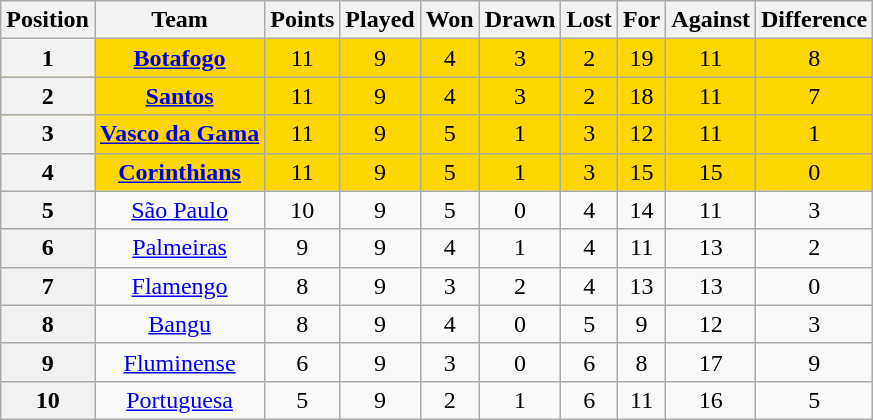<table class="wikitable" style="text-align:center">
<tr>
<th>Position</th>
<th>Team</th>
<th>Points</th>
<th>Played</th>
<th>Won</th>
<th>Drawn</th>
<th>Lost</th>
<th>For</th>
<th>Against</th>
<th>Difference</th>
</tr>
<tr bgcolor="gold">
<th>1</th>
<td><strong><a href='#'>Botafogo</a></strong></td>
<td>11</td>
<td>9</td>
<td>4</td>
<td>3</td>
<td>2</td>
<td>19</td>
<td>11</td>
<td>8</td>
</tr>
<tr bgcolor="gold">
<th>2</th>
<td><strong><a href='#'>Santos</a></strong></td>
<td>11</td>
<td>9</td>
<td>4</td>
<td>3</td>
<td>2</td>
<td>18</td>
<td>11</td>
<td>7</td>
</tr>
<tr bgcolor="gold">
<th>3</th>
<td><strong><a href='#'>Vasco da Gama</a></strong></td>
<td>11</td>
<td>9</td>
<td>5</td>
<td>1</td>
<td>3</td>
<td>12</td>
<td>11</td>
<td>1</td>
</tr>
<tr bgcolor="gold">
<th>4</th>
<td><strong><a href='#'>Corinthians</a></strong></td>
<td>11</td>
<td>9</td>
<td>5</td>
<td>1</td>
<td>3</td>
<td>15</td>
<td>15</td>
<td>0</td>
</tr>
<tr>
<th>5</th>
<td><a href='#'>São Paulo</a></td>
<td>10</td>
<td>9</td>
<td>5</td>
<td>0</td>
<td>4</td>
<td>14</td>
<td>11</td>
<td>3</td>
</tr>
<tr>
<th>6</th>
<td><a href='#'>Palmeiras</a></td>
<td>9</td>
<td>9</td>
<td>4</td>
<td>1</td>
<td>4</td>
<td>11</td>
<td>13</td>
<td>2</td>
</tr>
<tr>
<th>7</th>
<td><a href='#'>Flamengo</a></td>
<td>8</td>
<td>9</td>
<td>3</td>
<td>2</td>
<td>4</td>
<td>13</td>
<td>13</td>
<td>0</td>
</tr>
<tr>
<th>8</th>
<td><a href='#'>Bangu</a></td>
<td>8</td>
<td>9</td>
<td>4</td>
<td>0</td>
<td>5</td>
<td>9</td>
<td>12</td>
<td>3</td>
</tr>
<tr>
<th>9</th>
<td><a href='#'>Fluminense</a></td>
<td>6</td>
<td>9</td>
<td>3</td>
<td>0</td>
<td>6</td>
<td>8</td>
<td>17</td>
<td>9</td>
</tr>
<tr>
<th>10</th>
<td><a href='#'>Portuguesa</a></td>
<td>5</td>
<td>9</td>
<td>2</td>
<td>1</td>
<td>6</td>
<td>11</td>
<td>16</td>
<td>5</td>
</tr>
</table>
